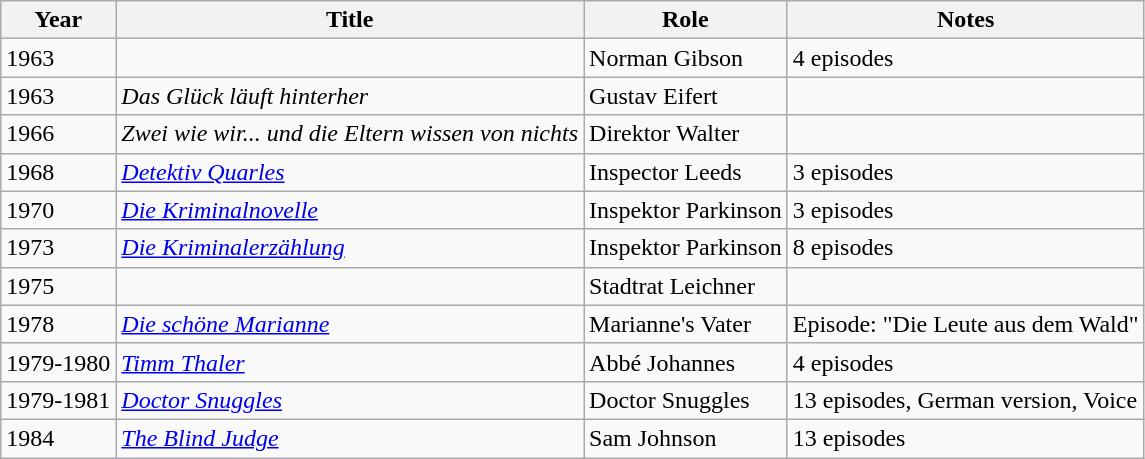<table class="wikitable">
<tr>
<th>Year</th>
<th>Title</th>
<th>Role</th>
<th>Notes</th>
</tr>
<tr>
<td>1963</td>
<td><em></em></td>
<td>Norman Gibson</td>
<td>4 episodes</td>
</tr>
<tr>
<td>1963</td>
<td><em>Das Glück läuft hinterher</em></td>
<td>Gustav Eifert</td>
<td></td>
</tr>
<tr>
<td>1966</td>
<td><em>Zwei wie wir... und die Eltern wissen von nichts</em></td>
<td>Direktor Walter</td>
<td></td>
</tr>
<tr>
<td>1968</td>
<td><em><a href='#'>Detektiv Quarles</a></em></td>
<td>Inspector Leeds</td>
<td>3 episodes</td>
</tr>
<tr>
<td>1970</td>
<td><em><a href='#'>Die Kriminalnovelle</a></em></td>
<td>Inspektor Parkinson</td>
<td>3 episodes</td>
</tr>
<tr>
<td>1973</td>
<td><em><a href='#'>Die Kriminalerzählung</a></em></td>
<td>Inspektor Parkinson</td>
<td>8 episodes</td>
</tr>
<tr>
<td>1975</td>
<td><em></em></td>
<td>Stadtrat Leichner</td>
<td></td>
</tr>
<tr>
<td>1978</td>
<td><em><a href='#'>Die schöne Marianne</a></em></td>
<td>Marianne's Vater</td>
<td>Episode: "Die Leute aus dem Wald"</td>
</tr>
<tr>
<td>1979-1980</td>
<td><em><a href='#'>Timm Thaler</a></em></td>
<td>Abbé Johannes</td>
<td>4 episodes</td>
</tr>
<tr>
<td>1979-1981</td>
<td><em><a href='#'>Doctor Snuggles</a></em></td>
<td>Doctor Snuggles</td>
<td>13 episodes, German version, Voice</td>
</tr>
<tr>
<td>1984</td>
<td><em><a href='#'>The Blind Judge</a></em></td>
<td>Sam Johnson</td>
<td>13 episodes</td>
</tr>
</table>
